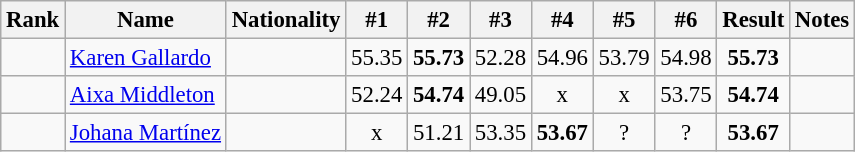<table class="wikitable sortable" style="text-align:center;font-size:95%">
<tr>
<th>Rank</th>
<th>Name</th>
<th>Nationality</th>
<th>#1</th>
<th>#2</th>
<th>#3</th>
<th>#4</th>
<th>#5</th>
<th>#6</th>
<th>Result</th>
<th>Notes</th>
</tr>
<tr>
<td></td>
<td align=left><a href='#'>Karen Gallardo</a></td>
<td align=left></td>
<td>55.35</td>
<td><strong>55.73</strong></td>
<td>52.28</td>
<td>54.96</td>
<td>53.79</td>
<td>54.98</td>
<td><strong>55.73</strong></td>
<td></td>
</tr>
<tr>
<td></td>
<td align=left><a href='#'>Aixa Middleton</a></td>
<td align=left></td>
<td>52.24</td>
<td><strong>54.74</strong></td>
<td>49.05</td>
<td>x</td>
<td>x</td>
<td>53.75</td>
<td><strong>54.74</strong></td>
<td></td>
</tr>
<tr>
<td></td>
<td align=left><a href='#'>Johana Martínez</a></td>
<td align=left></td>
<td>x</td>
<td>51.21</td>
<td>53.35</td>
<td><strong>53.67</strong></td>
<td>?</td>
<td>?</td>
<td><strong>53.67</strong></td>
<td></td>
</tr>
</table>
